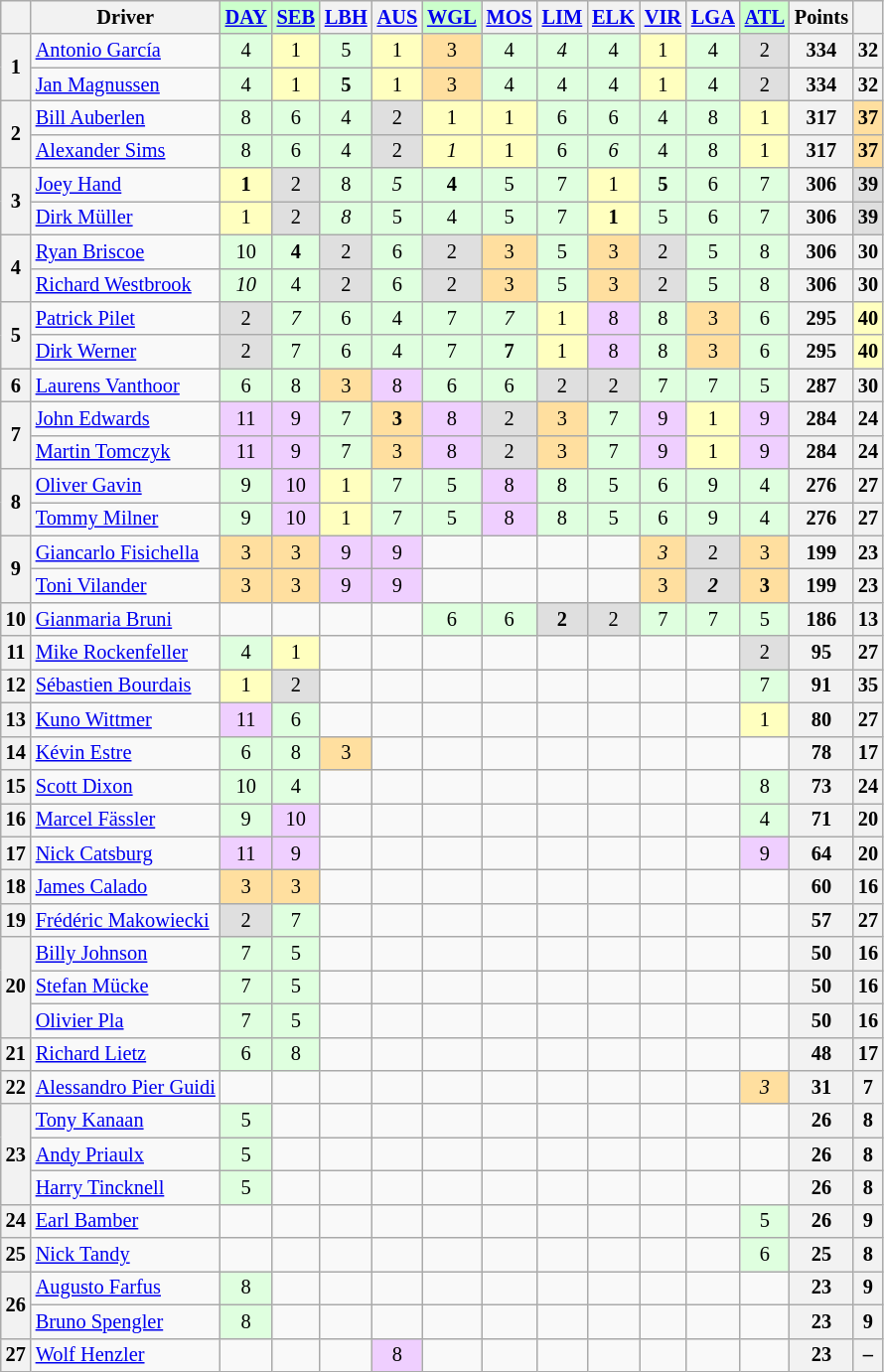<table class="wikitable" style="font-size:85%; text-align:center">
<tr style="background:#f9f9f9; vertical-align:top;">
<th valign=middle></th>
<th valign=middle>Driver</th>
<td style="background:#ccffcc;"><strong><a href='#'>DAY</a></strong></td>
<td style="background:#ccffcc;"><strong><a href='#'>SEB</a></strong></td>
<th><a href='#'>LBH</a></th>
<th><a href='#'>AUS</a></th>
<td style="background:#ccffcc;"><strong><a href='#'>WGL</a></strong></td>
<th><a href='#'>MOS</a></th>
<th><a href='#'>LIM</a></th>
<th><a href='#'>ELK</a></th>
<th><a href='#'>VIR</a></th>
<th><a href='#'>LGA</a></th>
<td style="background:#ccffcc;"><strong><a href='#'>ATL</a></strong></td>
<th valign=middle>Points</th>
<th valign=middle></th>
</tr>
<tr>
<th rowspan=2>1</th>
<td align=left> <a href='#'>Antonio García</a></td>
<td style="background:#dfffdf;">4</td>
<td style="background:#ffffbf;">1</td>
<td style="background:#dfffdf;">5</td>
<td style="background:#ffffbf;">1</td>
<td style="background:#ffdf9f;">3</td>
<td style="background:#dfffdf;">4</td>
<td style="background:#dfffdf;"><em>4</em></td>
<td style="background:#dfffdf;">4</td>
<td style="background:#ffffbf;">1</td>
<td style="background:#dfffdf;">4</td>
<td style="background:#dfdfdf;">2</td>
<th>334</th>
<th>32</th>
</tr>
<tr>
<td align=left> <a href='#'>Jan Magnussen</a></td>
<td style="background:#dfffdf;">4</td>
<td style="background:#ffffbf;">1</td>
<td style="background:#dfffdf;"><strong>5</strong></td>
<td style="background:#ffffbf;">1</td>
<td style="background:#ffdf9f;">3</td>
<td style="background:#dfffdf;">4</td>
<td style="background:#dfffdf;">4</td>
<td style="background:#dfffdf;">4</td>
<td style="background:#ffffbf;">1</td>
<td style="background:#dfffdf;">4</td>
<td style="background:#dfdfdf;">2</td>
<th>334</th>
<th>32</th>
</tr>
<tr>
<th rowspan=2>2</th>
<td align=left> <a href='#'>Bill Auberlen</a></td>
<td style="background:#dfffdf;">8</td>
<td style="background:#dfffdf;">6</td>
<td style="background:#dfffdf;">4</td>
<td style="background:#dfdfdf;">2</td>
<td style="background:#ffffbf;">1</td>
<td style="background:#ffffbf;">1</td>
<td style="background:#dfffdf;">6</td>
<td style="background:#dfffdf;">6</td>
<td style="background:#dfffdf;">4</td>
<td style="background:#dfffdf;">8</td>
<td style="background:#ffffbf;">1</td>
<th>317</th>
<th style="background:#ffdf9f;">37</th>
</tr>
<tr>
<td align=left> <a href='#'>Alexander Sims</a></td>
<td style="background:#dfffdf;">8</td>
<td style="background:#dfffdf;">6</td>
<td style="background:#dfffdf;">4</td>
<td style="background:#dfdfdf;">2</td>
<td style="background:#ffffbf;"><em>1</em></td>
<td style="background:#ffffbf;">1</td>
<td style="background:#dfffdf;">6</td>
<td style="background:#dfffdf;"><em>6</em></td>
<td style="background:#dfffdf;">4</td>
<td style="background:#dfffdf;">8</td>
<td style="background:#ffffbf;">1</td>
<th>317</th>
<th style="background:#ffdf9f;">37</th>
</tr>
<tr>
<th rowspan=2>3</th>
<td align=left> <a href='#'>Joey Hand</a></td>
<td style="background:#ffffbf;"><strong>1</strong></td>
<td style="background:#dfdfdf;">2</td>
<td style="background:#dfffdf;">8</td>
<td style="background:#dfffdf;"><em>5</em></td>
<td style="background:#dfffdf;"><strong>4</strong></td>
<td style="background:#dfffdf;">5</td>
<td style="background:#dfffdf;">7</td>
<td style="background:#ffffbf;">1</td>
<td style="background:#dfffdf;"><strong>5</strong></td>
<td style="background:#dfffdf;">6</td>
<td style="background:#dfffdf;">7</td>
<th>306</th>
<th style="background:#dfdfdf;">39</th>
</tr>
<tr>
<td align=left> <a href='#'>Dirk Müller</a></td>
<td style="background:#ffffbf;">1</td>
<td style="background:#dfdfdf;">2</td>
<td style="background:#dfffdf;"><em>8</em></td>
<td style="background:#dfffdf;">5</td>
<td style="background:#dfffdf;">4</td>
<td style="background:#dfffdf;">5</td>
<td style="background:#dfffdf;">7</td>
<td style="background:#ffffbf;"><strong>1</strong></td>
<td style="background:#dfffdf;">5</td>
<td style="background:#dfffdf;">6</td>
<td style="background:#dfffdf;">7</td>
<th>306</th>
<th style="background:#dfdfdf;">39</th>
</tr>
<tr>
<th rowspan=2>4</th>
<td align=left> <a href='#'>Ryan Briscoe</a></td>
<td style="background:#dfffdf;">10</td>
<td style="background:#dfffdf;"><strong>4</strong></td>
<td style="background:#dfdfdf;">2</td>
<td style="background:#dfffdf;">6</td>
<td style="background:#dfdfdf;">2</td>
<td style="background:#ffdf9f;">3</td>
<td style="background:#dfffdf;">5</td>
<td style="background:#ffdf9f;">3</td>
<td style="background:#dfdfdf;">2</td>
<td style="background:#dfffdf;">5</td>
<td style="background:#dfffdf;">8</td>
<th>306</th>
<th>30</th>
</tr>
<tr>
<td align=left> <a href='#'>Richard Westbrook</a></td>
<td style="background:#dfffdf;"><em>10</em></td>
<td style="background:#dfffdf;">4</td>
<td style="background:#dfdfdf;">2</td>
<td style="background:#dfffdf;">6</td>
<td style="background:#dfdfdf;">2</td>
<td style="background:#ffdf9f;">3</td>
<td style="background:#dfffdf;">5</td>
<td style="background:#ffdf9f;">3</td>
<td style="background:#dfdfdf;">2</td>
<td style="background:#dfffdf;">5</td>
<td style="background:#dfffdf;">8</td>
<th>306</th>
<th>30</th>
</tr>
<tr>
<th rowspan=2>5</th>
<td align=left> <a href='#'>Patrick Pilet</a></td>
<td style="background:#dfdfdf;">2</td>
<td style="background:#dfffdf;"><em>7</em></td>
<td style="background:#dfffdf;">6</td>
<td style="background:#dfffdf;">4</td>
<td style="background:#dfffdf;">7</td>
<td style="background:#dfffdf;"><em>7</em></td>
<td style="background:#ffffbf;">1</td>
<td style="background:#efcfff;">8</td>
<td style="background:#dfffdf;">8</td>
<td style="background:#ffdf9f;">3</td>
<td style="background:#dfffdf;">6</td>
<th>295</th>
<th style="background:#ffffbf;">40</th>
</tr>
<tr>
<td align=left> <a href='#'>Dirk Werner</a></td>
<td style="background:#dfdfdf;">2</td>
<td style="background:#dfffdf;">7</td>
<td style="background:#dfffdf;">6</td>
<td style="background:#dfffdf;">4</td>
<td style="background:#dfffdf;">7</td>
<td style="background:#dfffdf;"><strong>7</strong></td>
<td style="background:#ffffbf;">1</td>
<td style="background:#efcfff;">8</td>
<td style="background:#dfffdf;">8</td>
<td style="background:#ffdf9f;">3</td>
<td style="background:#dfffdf;">6</td>
<th>295</th>
<th style="background:#ffffbf;">40</th>
</tr>
<tr>
<th>6</th>
<td align=left> <a href='#'>Laurens Vanthoor</a></td>
<td style="background:#dfffdf;">6</td>
<td style="background:#dfffdf;">8</td>
<td style="background:#ffdf9f;">3</td>
<td style="background:#efcfff;">8</td>
<td style="background:#dfffdf;">6</td>
<td style="background:#dfffdf;">6</td>
<td style="background:#dfdfdf;">2</td>
<td style="background:#dfdfdf;">2</td>
<td style="background:#dfffdf;">7</td>
<td style="background:#dfffdf;">7</td>
<td style="background:#dfffdf;">5</td>
<th>287</th>
<th>30</th>
</tr>
<tr>
<th rowspan=2>7</th>
<td align=left> <a href='#'>John Edwards</a></td>
<td style="background:#efcfff;">11</td>
<td style="background:#efcfff;">9</td>
<td style="background:#dfffdf;">7</td>
<td style="background:#ffdf9f;"><strong>3</strong></td>
<td style="background:#efcfff;">8</td>
<td style="background:#dfdfdf;">2</td>
<td style="background:#ffdf9f;">3</td>
<td style="background:#dfffdf;">7</td>
<td style="background:#efcfff;">9</td>
<td style="background:#ffffbf;">1</td>
<td style="background:#efcfff;">9</td>
<th>284</th>
<th>24</th>
</tr>
<tr>
<td align=left> <a href='#'>Martin Tomczyk</a></td>
<td style="background:#efcfff;">11</td>
<td style="background:#efcfff;">9</td>
<td style="background:#dfffdf;">7</td>
<td style="background:#ffdf9f;">3</td>
<td style="background:#efcfff;">8</td>
<td style="background:#dfdfdf;">2</td>
<td style="background:#ffdf9f;">3</td>
<td style="background:#dfffdf;">7</td>
<td style="background:#efcfff;">9</td>
<td style="background:#ffffbf;">1</td>
<td style="background:#efcfff;">9</td>
<th>284</th>
<th>24</th>
</tr>
<tr>
<th rowspan=2>8</th>
<td align=left> <a href='#'>Oliver Gavin</a></td>
<td style="background:#dfffdf;">9</td>
<td style="background:#efcfff;">10</td>
<td style="background:#ffffbf;">1</td>
<td style="background:#dfffdf;">7</td>
<td style="background:#dfffdf;">5</td>
<td style="background:#efcfff;">8</td>
<td style="background:#dfffdf;">8</td>
<td style="background:#dfffdf;">5</td>
<td style="background:#dfffdf;">6</td>
<td style="background:#dfffdf;">9</td>
<td style="background:#dfffdf;">4</td>
<th>276</th>
<th>27</th>
</tr>
<tr>
<td align=left> <a href='#'>Tommy Milner</a></td>
<td style="background:#dfffdf;">9</td>
<td style="background:#efcfff;">10</td>
<td style="background:#ffffbf;">1</td>
<td style="background:#dfffdf;">7</td>
<td style="background:#dfffdf;">5</td>
<td style="background:#efcfff;">8</td>
<td style="background:#dfffdf;">8</td>
<td style="background:#dfffdf;">5</td>
<td style="background:#dfffdf;">6</td>
<td style="background:#dfffdf;">9</td>
<td style="background:#dfffdf;">4</td>
<th>276</th>
<th>27</th>
</tr>
<tr>
<th rowspan=2>9</th>
<td align=left> <a href='#'>Giancarlo Fisichella</a></td>
<td style="background:#ffdf9f;">3</td>
<td style="background:#ffdf9f;">3</td>
<td style="background:#efcfff;">9</td>
<td style="background:#efcfff;">9</td>
<td></td>
<td></td>
<td></td>
<td></td>
<td style="background:#ffdf9f;"><em>3</em></td>
<td style="background:#dfdfdf;">2</td>
<td style="background:#ffdf9f;">3</td>
<th>199</th>
<th>23</th>
</tr>
<tr>
<td align=left> <a href='#'>Toni Vilander</a></td>
<td style="background:#ffdf9f;">3</td>
<td style="background:#ffdf9f;">3</td>
<td style="background:#efcfff;">9</td>
<td style="background:#efcfff;">9</td>
<td></td>
<td></td>
<td></td>
<td></td>
<td style="background:#ffdf9f;">3</td>
<td style="background:#dfdfdf;"><strong><em>2</em></strong></td>
<td style="background:#ffdf9f;"><strong>3</strong></td>
<th>199</th>
<th>23</th>
</tr>
<tr>
<th>10</th>
<td align=left> <a href='#'>Gianmaria Bruni</a></td>
<td></td>
<td></td>
<td></td>
<td></td>
<td style="background:#dfffdf;">6</td>
<td style="background:#dfffdf;">6</td>
<td style="background:#dfdfdf;"><strong>2</strong></td>
<td style="background:#dfdfdf;">2</td>
<td style="background:#dfffdf;">7</td>
<td style="background:#dfffdf;">7</td>
<td style="background:#dfffdf;">5</td>
<th>186</th>
<th>13</th>
</tr>
<tr>
<th>11</th>
<td align=left> <a href='#'>Mike Rockenfeller</a></td>
<td style="background:#dfffdf;">4</td>
<td style="background:#ffffbf;">1</td>
<td></td>
<td></td>
<td></td>
<td></td>
<td></td>
<td></td>
<td></td>
<td></td>
<td style="background:#dfdfdf;">2</td>
<th>95</th>
<th>27</th>
</tr>
<tr>
<th>12</th>
<td align=left> <a href='#'>Sébastien Bourdais</a></td>
<td style="background:#ffffbf;">1</td>
<td style="background:#dfdfdf;">2</td>
<td></td>
<td></td>
<td></td>
<td></td>
<td></td>
<td></td>
<td></td>
<td></td>
<td style="background:#dfffdf;">7</td>
<th>91</th>
<th>35</th>
</tr>
<tr>
<th>13</th>
<td align=left> <a href='#'>Kuno Wittmer</a></td>
<td style="background:#efcfff;">11</td>
<td style="background:#dfffdf;">6</td>
<td></td>
<td></td>
<td></td>
<td></td>
<td></td>
<td></td>
<td></td>
<td></td>
<td style="background:#ffffbf;">1</td>
<th>80</th>
<th>27</th>
</tr>
<tr>
<th>14</th>
<td align=left> <a href='#'>Kévin Estre</a></td>
<td style="background:#dfffdf;">6</td>
<td style="background:#dfffdf;">8</td>
<td style="background:#ffdf9f;">3</td>
<td></td>
<td></td>
<td></td>
<td></td>
<td></td>
<td></td>
<td></td>
<td></td>
<th>78</th>
<th>17</th>
</tr>
<tr>
<th>15</th>
<td align=left> <a href='#'>Scott Dixon</a></td>
<td style="background:#dfffdf;">10</td>
<td style="background:#dfffdf;">4</td>
<td></td>
<td></td>
<td></td>
<td></td>
<td></td>
<td></td>
<td></td>
<td></td>
<td style="background:#dfffdf;">8</td>
<th>73</th>
<th>24</th>
</tr>
<tr>
<th>16</th>
<td align=left> <a href='#'>Marcel Fässler</a></td>
<td style="background:#dfffdf;">9</td>
<td style="background:#efcfff;">10</td>
<td></td>
<td></td>
<td></td>
<td></td>
<td></td>
<td></td>
<td></td>
<td></td>
<td style="background:#dfffdf;">4</td>
<th>71</th>
<th>20</th>
</tr>
<tr>
<th>17</th>
<td align=left> <a href='#'>Nick Catsburg</a></td>
<td style="background:#efcfff;">11</td>
<td style="background:#efcfff;">9</td>
<td></td>
<td></td>
<td></td>
<td></td>
<td></td>
<td></td>
<td></td>
<td></td>
<td style="background:#efcfff;">9</td>
<th>64</th>
<th>20</th>
</tr>
<tr>
<th>18</th>
<td align=left> <a href='#'>James Calado</a></td>
<td style="background:#ffdf9f;">3</td>
<td style="background:#ffdf9f;">3</td>
<td></td>
<td></td>
<td></td>
<td></td>
<td></td>
<td></td>
<td></td>
<td></td>
<td></td>
<th>60</th>
<th>16</th>
</tr>
<tr>
<th>19</th>
<td align=left> <a href='#'>Frédéric Makowiecki</a></td>
<td style="background:#dfdfdf;">2</td>
<td style="background:#dfffdf;">7</td>
<td></td>
<td></td>
<td></td>
<td></td>
<td></td>
<td></td>
<td></td>
<td></td>
<td></td>
<th>57</th>
<th>27</th>
</tr>
<tr>
<th rowspan=3>20</th>
<td align=left> <a href='#'>Billy Johnson</a></td>
<td style="background:#dfffdf;">7</td>
<td style="background:#dfffdf;">5</td>
<td></td>
<td></td>
<td></td>
<td></td>
<td></td>
<td></td>
<td></td>
<td></td>
<td></td>
<th>50</th>
<th>16</th>
</tr>
<tr>
<td align=left> <a href='#'>Stefan Mücke</a></td>
<td style="background:#dfffdf;">7</td>
<td style="background:#dfffdf;">5</td>
<td></td>
<td></td>
<td></td>
<td></td>
<td></td>
<td></td>
<td></td>
<td></td>
<td></td>
<th>50</th>
<th>16</th>
</tr>
<tr>
<td align=left> <a href='#'>Olivier Pla</a></td>
<td style="background:#dfffdf;">7</td>
<td style="background:#dfffdf;">5</td>
<td></td>
<td></td>
<td></td>
<td></td>
<td></td>
<td></td>
<td></td>
<td></td>
<td></td>
<th>50</th>
<th>16</th>
</tr>
<tr>
<th>21</th>
<td align=left> <a href='#'>Richard Lietz</a></td>
<td style="background:#dfffdf;">6</td>
<td style="background:#dfffdf;">8</td>
<td></td>
<td></td>
<td></td>
<td></td>
<td></td>
<td></td>
<td></td>
<td></td>
<td></td>
<th>48</th>
<th>17</th>
</tr>
<tr>
<th>22</th>
<td align=left> <a href='#'>Alessandro Pier Guidi</a></td>
<td></td>
<td></td>
<td></td>
<td></td>
<td></td>
<td></td>
<td></td>
<td></td>
<td></td>
<td></td>
<td style="background:#ffdf9f;"><em>3</em></td>
<th>31</th>
<th>7</th>
</tr>
<tr>
<th rowspan=3>23</th>
<td align=left> <a href='#'>Tony Kanaan</a></td>
<td style="background:#dfffdf;">5</td>
<td></td>
<td></td>
<td></td>
<td></td>
<td></td>
<td></td>
<td></td>
<td></td>
<td></td>
<td></td>
<th>26</th>
<th>8</th>
</tr>
<tr>
<td align=left> <a href='#'>Andy Priaulx</a></td>
<td style="background:#dfffdf;">5</td>
<td></td>
<td></td>
<td></td>
<td></td>
<td></td>
<td></td>
<td></td>
<td></td>
<td></td>
<td></td>
<th>26</th>
<th>8</th>
</tr>
<tr>
<td align=left> <a href='#'>Harry Tincknell</a></td>
<td style="background:#dfffdf;">5</td>
<td></td>
<td></td>
<td></td>
<td></td>
<td></td>
<td></td>
<td></td>
<td></td>
<td></td>
<td></td>
<th>26</th>
<th>8</th>
</tr>
<tr>
<th>24</th>
<td align=left> <a href='#'>Earl Bamber</a></td>
<td></td>
<td></td>
<td></td>
<td></td>
<td></td>
<td></td>
<td></td>
<td></td>
<td></td>
<td></td>
<td style="background:#dfffdf;">5</td>
<th>26</th>
<th>9</th>
</tr>
<tr>
<th>25</th>
<td align=left> <a href='#'>Nick Tandy</a></td>
<td></td>
<td></td>
<td></td>
<td></td>
<td></td>
<td></td>
<td></td>
<td></td>
<td></td>
<td></td>
<td style="background:#dfffdf;">6</td>
<th>25</th>
<th>8</th>
</tr>
<tr>
<th rowspan=2>26</th>
<td align=left> <a href='#'>Augusto Farfus</a></td>
<td style="background:#dfffdf;">8</td>
<td></td>
<td></td>
<td></td>
<td></td>
<td></td>
<td></td>
<td></td>
<td></td>
<td></td>
<td></td>
<th>23</th>
<th>9</th>
</tr>
<tr>
<td align=left> <a href='#'>Bruno Spengler</a></td>
<td style="background:#dfffdf;">8</td>
<td></td>
<td></td>
<td></td>
<td></td>
<td></td>
<td></td>
<td></td>
<td></td>
<td></td>
<td></td>
<th>23</th>
<th>9</th>
</tr>
<tr>
<th>27</th>
<td align=left> <a href='#'>Wolf Henzler</a></td>
<td></td>
<td></td>
<td></td>
<td style="background:#efcfff;">8</td>
<td></td>
<td></td>
<td></td>
<td></td>
<td></td>
<td></td>
<td></td>
<th>23</th>
<th>–</th>
</tr>
</table>
